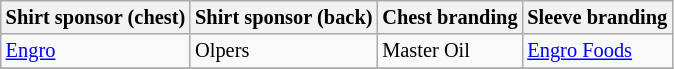<table class="wikitable"  style="font-size:85%;">
<tr>
<th>Shirt sponsor (chest)</th>
<th>Shirt sponsor (back)</th>
<th>Chest branding</th>
<th>Sleeve branding</th>
</tr>
<tr>
<td><a href='#'>Engro</a></td>
<td>Olpers</td>
<td>Master Oil</td>
<td><a href='#'>Engro Foods</a></td>
</tr>
<tr>
</tr>
</table>
